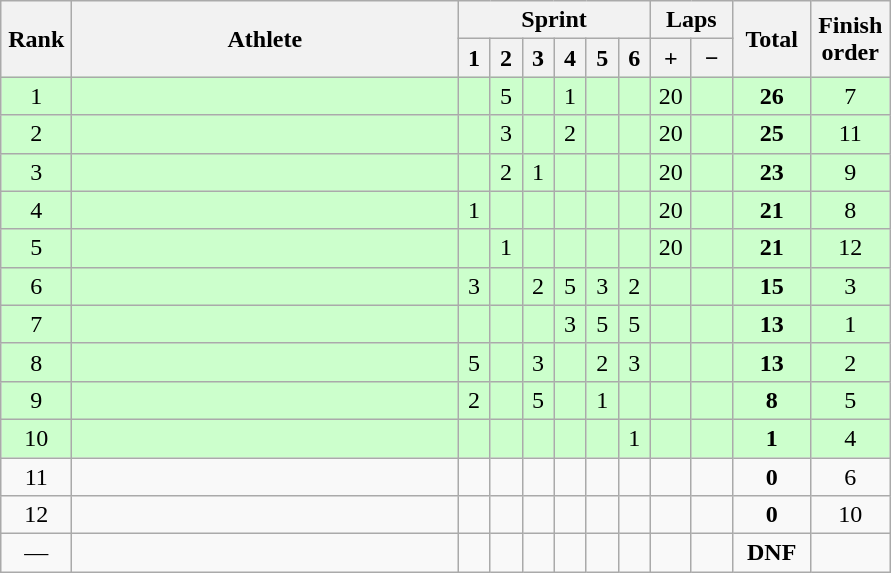<table class="wikitable" style="text-align:center">
<tr>
<th rowspan=2 width=40>Rank</th>
<th rowspan=2 width=250>Athlete</th>
<th colspan=6>Sprint</th>
<th colspan=2>Laps</th>
<th rowspan=2 width=45>Total</th>
<th rowspan=2 width=45>Finish order</th>
</tr>
<tr>
<th width=14>1</th>
<th width=14>2</th>
<th width=14>3</th>
<th width=14>4</th>
<th width=14>5</th>
<th width=14>6</th>
<th width=20>+</th>
<th width=20>−</th>
</tr>
<tr bgcolor="ccffcc">
<td>1</td>
<td align=left></td>
<td></td>
<td>5</td>
<td></td>
<td>1</td>
<td></td>
<td></td>
<td>20</td>
<td></td>
<td><strong>26</strong></td>
<td>7</td>
</tr>
<tr bgcolor="ccffcc">
<td>2</td>
<td align=left></td>
<td></td>
<td>3</td>
<td></td>
<td>2</td>
<td></td>
<td></td>
<td>20</td>
<td></td>
<td><strong>25</strong></td>
<td>11</td>
</tr>
<tr bgcolor="ccffcc">
<td>3</td>
<td align=left></td>
<td></td>
<td>2</td>
<td>1</td>
<td></td>
<td></td>
<td></td>
<td>20</td>
<td></td>
<td><strong>23</strong></td>
<td>9</td>
</tr>
<tr bgcolor="ccffcc">
<td>4</td>
<td align=left></td>
<td>1</td>
<td></td>
<td></td>
<td></td>
<td></td>
<td></td>
<td>20</td>
<td></td>
<td><strong>21</strong></td>
<td>8</td>
</tr>
<tr bgcolor="ccffcc">
<td>5</td>
<td align=left></td>
<td></td>
<td>1</td>
<td></td>
<td></td>
<td></td>
<td></td>
<td>20</td>
<td></td>
<td><strong>21</strong></td>
<td>12</td>
</tr>
<tr bgcolor="ccffcc">
<td>6</td>
<td align=left></td>
<td>3</td>
<td></td>
<td>2</td>
<td>5</td>
<td>3</td>
<td>2</td>
<td></td>
<td></td>
<td><strong>15</strong></td>
<td>3</td>
</tr>
<tr bgcolor="ccffcc">
<td>7</td>
<td align=left></td>
<td></td>
<td></td>
<td></td>
<td>3</td>
<td>5</td>
<td>5</td>
<td></td>
<td></td>
<td><strong>13</strong></td>
<td>1</td>
</tr>
<tr bgcolor="ccffcc">
<td>8</td>
<td align=left></td>
<td>5</td>
<td></td>
<td>3</td>
<td></td>
<td>2</td>
<td>3</td>
<td></td>
<td></td>
<td><strong>13</strong></td>
<td>2</td>
</tr>
<tr bgcolor="ccffcc">
<td>9</td>
<td align=left></td>
<td>2</td>
<td></td>
<td>5</td>
<td></td>
<td>1</td>
<td></td>
<td></td>
<td></td>
<td><strong>8</strong></td>
<td>5</td>
</tr>
<tr bgcolor="ccffcc">
<td>10</td>
<td align=left></td>
<td></td>
<td></td>
<td></td>
<td></td>
<td></td>
<td>1</td>
<td></td>
<td></td>
<td><strong>1</strong></td>
<td>4</td>
</tr>
<tr>
<td>11</td>
<td align=left></td>
<td></td>
<td></td>
<td></td>
<td></td>
<td></td>
<td></td>
<td></td>
<td></td>
<td><strong>0</strong></td>
<td>6</td>
</tr>
<tr>
<td>12</td>
<td align=left></td>
<td></td>
<td></td>
<td></td>
<td></td>
<td></td>
<td></td>
<td></td>
<td></td>
<td><strong>0</strong></td>
<td>10</td>
</tr>
<tr>
<td>—</td>
<td align=left></td>
<td></td>
<td></td>
<td></td>
<td></td>
<td></td>
<td></td>
<td></td>
<td></td>
<td><strong>DNF</strong></td>
<td></td>
</tr>
</table>
